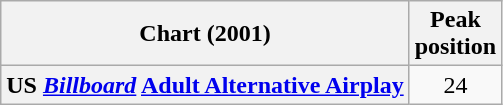<table class="wikitable plainrowheaders">
<tr>
<th>Chart (2001)</th>
<th>Peak<br>position</th>
</tr>
<tr>
<th scope="row">US <a href='#'><em>Billboard</em></a> <a href='#'>Adult Alternative Airplay</a></th>
<td align="center">24</td>
</tr>
</table>
